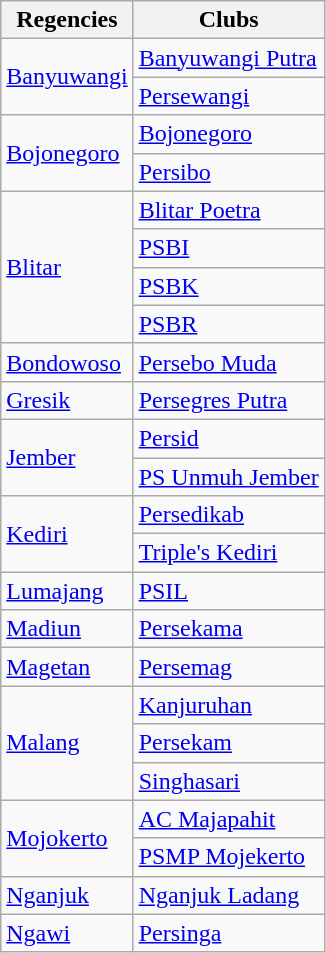<table class="wikitable">
<tr>
<th>Regencies</th>
<th>Clubs</th>
</tr>
<tr>
<td rowspan=2><a href='#'>Banyuwangi</a></td>
<td><a href='#'>Banyuwangi Putra</a></td>
</tr>
<tr>
<td><a href='#'>Persewangi</a></td>
</tr>
<tr>
<td rowspan=2><a href='#'>Bojonegoro</a></td>
<td><a href='#'>Bojonegoro</a></td>
</tr>
<tr>
<td><a href='#'>Persibo</a></td>
</tr>
<tr>
<td rowspan=4><a href='#'>Blitar</a></td>
<td><a href='#'>Blitar Poetra</a></td>
</tr>
<tr>
<td><a href='#'>PSBI</a></td>
</tr>
<tr>
<td><a href='#'>PSBK</a></td>
</tr>
<tr>
<td><a href='#'>PSBR</a></td>
</tr>
<tr>
<td><a href='#'>Bondowoso</a></td>
<td><a href='#'>Persebo Muda</a></td>
</tr>
<tr>
<td><a href='#'>Gresik</a></td>
<td><a href='#'>Persegres Putra</a></td>
</tr>
<tr>
<td rowspan=2><a href='#'>Jember</a></td>
<td><a href='#'>Persid</a></td>
</tr>
<tr>
<td><a href='#'>PS Unmuh Jember</a></td>
</tr>
<tr>
<td rowspan=2><a href='#'>Kediri</a></td>
<td><a href='#'>Persedikab</a></td>
</tr>
<tr>
<td><a href='#'>Triple's Kediri</a></td>
</tr>
<tr>
<td><a href='#'>Lumajang</a></td>
<td><a href='#'>PSIL</a></td>
</tr>
<tr>
<td><a href='#'>Madiun</a></td>
<td><a href='#'>Persekama</a></td>
</tr>
<tr>
<td><a href='#'>Magetan</a></td>
<td><a href='#'>Persemag</a></td>
</tr>
<tr>
<td rowspan=3><a href='#'>Malang</a></td>
<td><a href='#'>Kanjuruhan</a></td>
</tr>
<tr>
<td><a href='#'>Persekam</a></td>
</tr>
<tr>
<td><a href='#'>Singhasari</a></td>
</tr>
<tr>
<td rowspan=2><a href='#'>Mojokerto</a></td>
<td><a href='#'>AC Majapahit</a></td>
</tr>
<tr>
<td><a href='#'>PSMP Mojekerto</a></td>
</tr>
<tr>
<td><a href='#'>Nganjuk</a></td>
<td><a href='#'>Nganjuk Ladang</a></td>
</tr>
<tr>
<td><a href='#'>Ngawi</a></td>
<td><a href='#'>Persinga</a></td>
</tr>
</table>
